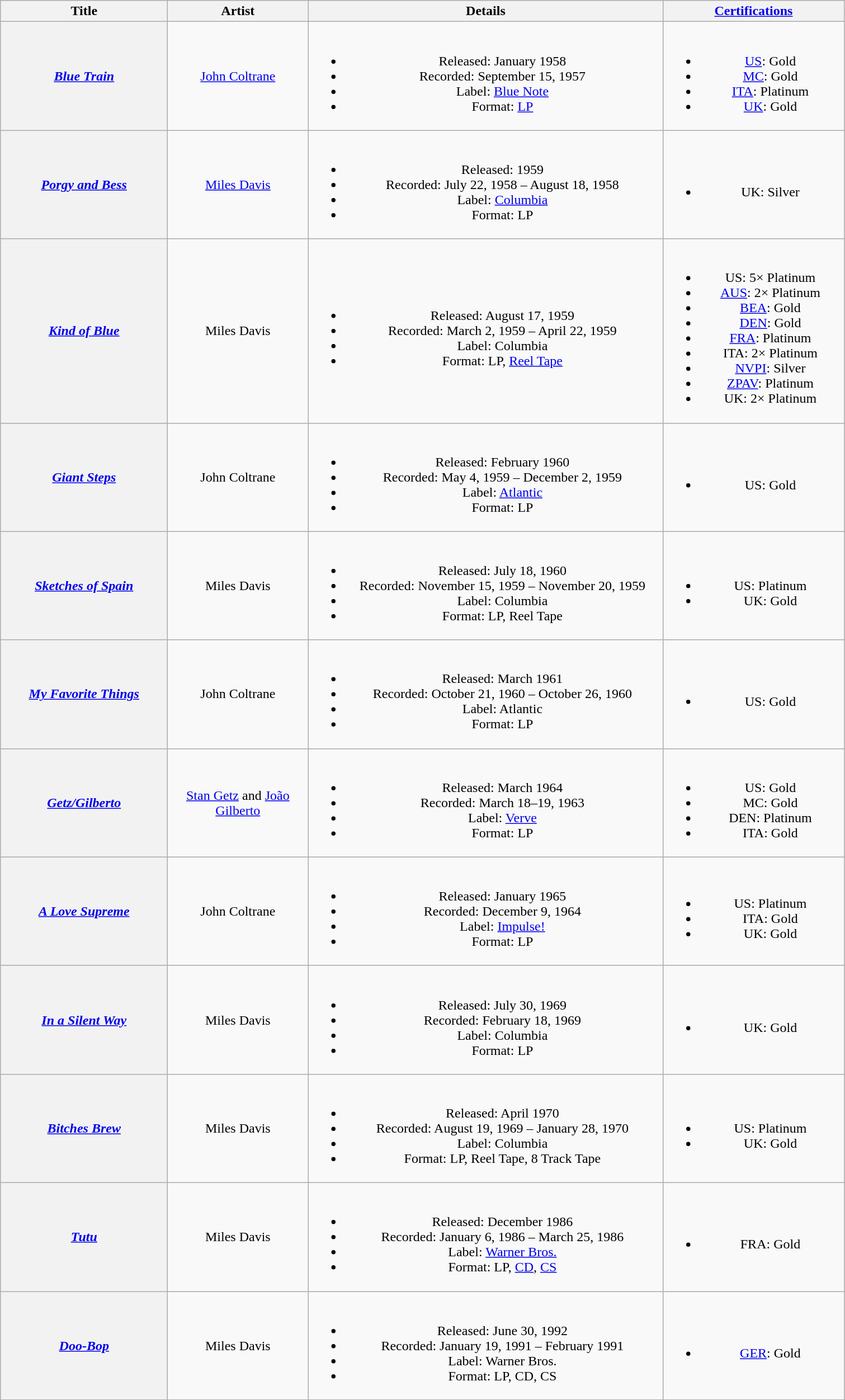<table class="wikitable plainrowheaders" style="text-align:center;" border="1">
<tr>
<th scope="col" style="width:12em;">Title</th>
<th scope="col" style="width:10em;">Artist</th>
<th scope="col" style="width:26em;">Details</th>
<th scope="col" style="width:13em;"><a href='#'>Certifications</a></th>
</tr>
<tr>
<th scope="row"><em><a href='#'>Blue Train</a></em></th>
<td><a href='#'>John Coltrane</a></td>
<td><br><ul><li>Released: January 1958</li><li>Recorded: September 15, 1957</li><li>Label: <a href='#'>Blue Note</a></li><li>Format: <a href='#'>LP</a></li></ul></td>
<td><br><ul><li><a href='#'>US</a>: Gold</li><li><a href='#'>MC</a>: Gold</li><li><a href='#'>ITA</a>: Platinum</li><li><a href='#'>UK</a>: Gold</li></ul></td>
</tr>
<tr>
<th scope="row"><em><a href='#'>Porgy and Bess</a></em></th>
<td><a href='#'>Miles Davis</a></td>
<td><br><ul><li>Released: 1959</li><li>Recorded: July 22, 1958 – August 18, 1958</li><li>Label: <a href='#'>Columbia</a></li><li>Format: LP</li></ul></td>
<td><br><ul><li>UK: Silver</li></ul></td>
</tr>
<tr>
<th scope="row"><em><a href='#'>Kind of Blue</a></em></th>
<td>Miles Davis</td>
<td><br><ul><li>Released: August 17, 1959</li><li>Recorded: March 2, 1959 – April 22, 1959</li><li>Label: Columbia</li><li>Format: LP, <a href='#'>Reel Tape</a></li></ul></td>
<td><br><ul><li>US: 5× Platinum</li><li><a href='#'>AUS</a>: 2× Platinum</li><li><a href='#'>BEA</a>: Gold</li><li><a href='#'>DEN</a>: Gold</li><li><a href='#'>FRA</a>: Platinum</li><li>ITA: 2× Platinum</li><li><a href='#'>NVPI</a>: Silver</li><li><a href='#'>ZPAV</a>: Platinum</li><li>UK: 2× Platinum</li></ul></td>
</tr>
<tr>
<th scope="row"><em><a href='#'>Giant Steps</a></em></th>
<td>John Coltrane</td>
<td><br><ul><li>Released: February 1960</li><li>Recorded: May 4, 1959 – December 2, 1959</li><li>Label: <a href='#'>Atlantic</a></li><li>Format: LP</li></ul></td>
<td><br><ul><li>US: Gold</li></ul></td>
</tr>
<tr>
<th scope="row"><em><a href='#'>Sketches of Spain</a></em></th>
<td>Miles Davis</td>
<td><br><ul><li>Released: July 18, 1960</li><li>Recorded: November 15, 1959 – November 20, 1959</li><li>Label: Columbia</li><li>Format: LP, Reel Tape</li></ul></td>
<td><br><ul><li>US: Platinum</li><li>UK: Gold</li></ul></td>
</tr>
<tr>
<th scope="row"><em><a href='#'>My Favorite Things</a></em></th>
<td>John Coltrane</td>
<td><br><ul><li>Released: March 1961</li><li>Recorded: October 21, 1960 – October 26, 1960</li><li>Label: Atlantic</li><li>Format: LP</li></ul></td>
<td><br><ul><li>US: Gold</li></ul></td>
</tr>
<tr>
<th scope="row"><em><a href='#'>Getz/Gilberto</a></em></th>
<td><a href='#'>Stan Getz</a> and <a href='#'>João Gilberto</a></td>
<td><br><ul><li>Released: March 1964</li><li>Recorded: March 18–19, 1963</li><li>Label: <a href='#'>Verve</a></li><li>Format: LP</li></ul></td>
<td><br><ul><li>US: Gold</li><li>MC: Gold</li><li>DEN: Platinum</li><li>ITA: Gold</li></ul></td>
</tr>
<tr>
<th scope="row"><em><a href='#'>A Love Supreme</a></em></th>
<td>John Coltrane</td>
<td><br><ul><li>Released: January 1965</li><li>Recorded: December 9, 1964</li><li>Label: <a href='#'>Impulse!</a></li><li>Format: LP</li></ul></td>
<td><br><ul><li>US: Platinum</li><li>ITA: Gold</li><li>UK: Gold</li></ul></td>
</tr>
<tr>
<th scope="row"><em><a href='#'>In a Silent Way</a></em></th>
<td>Miles Davis</td>
<td><br><ul><li>Released: July 30, 1969</li><li>Recorded: February 18, 1969</li><li>Label: Columbia</li><li>Format: LP</li></ul></td>
<td><br><ul><li>UK: Gold</li></ul></td>
</tr>
<tr>
<th scope="row"><em><a href='#'>Bitches Brew</a></em></th>
<td>Miles Davis</td>
<td><br><ul><li>Released: April 1970</li><li>Recorded: August 19, 1969 – January 28, 1970</li><li>Label: Columbia</li><li>Format: LP, Reel Tape, 8 Track Tape</li></ul></td>
<td><br><ul><li>US: Platinum</li><li>UK: Gold</li></ul></td>
</tr>
<tr>
<th scope="row"><em><a href='#'>Tutu</a></em></th>
<td>Miles Davis</td>
<td><br><ul><li>Released: December 1986</li><li>Recorded: January 6, 1986 – March 25, 1986</li><li>Label: <a href='#'>Warner Bros.</a></li><li>Format: LP, <a href='#'>CD</a>, <a href='#'>CS</a></li></ul></td>
<td><br><ul><li>FRA: Gold</li></ul></td>
</tr>
<tr>
<th scope="row"><em><a href='#'>Doo-Bop</a></em></th>
<td>Miles Davis</td>
<td><br><ul><li>Released: June 30, 1992</li><li>Recorded: January 19, 1991 – February 1991</li><li>Label: Warner Bros.</li><li>Format: LP, CD, CS</li></ul></td>
<td><br><ul><li><a href='#'>GER</a>: Gold</li></ul></td>
</tr>
</table>
